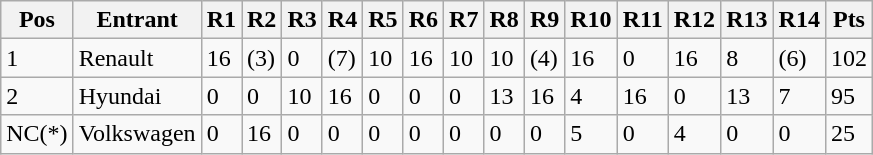<table class="wikitable">
<tr>
<th>Pos</th>
<th>Entrant</th>
<th>R1</th>
<th>R2</th>
<th>R3</th>
<th>R4</th>
<th>R5</th>
<th>R6</th>
<th>R7</th>
<th>R8</th>
<th>R9</th>
<th>R10</th>
<th>R11</th>
<th>R12</th>
<th>R13</th>
<th>R14</th>
<th>Pts</th>
</tr>
<tr>
<td>1</td>
<td>Renault</td>
<td>16</td>
<td>(3)</td>
<td>0</td>
<td>(7)</td>
<td>10</td>
<td>16</td>
<td>10</td>
<td>10</td>
<td>(4)</td>
<td>16</td>
<td>0</td>
<td>16</td>
<td>8</td>
<td>(6)</td>
<td>102</td>
</tr>
<tr>
<td>2</td>
<td>Hyundai</td>
<td>0</td>
<td>0</td>
<td>10</td>
<td>16</td>
<td>0</td>
<td>0</td>
<td>0</td>
<td>13</td>
<td>16</td>
<td>4</td>
<td>16</td>
<td>0</td>
<td>13</td>
<td>7</td>
<td>95</td>
</tr>
<tr>
<td>NC(*)</td>
<td>Volkswagen</td>
<td>0</td>
<td>16</td>
<td>0</td>
<td>0</td>
<td>0</td>
<td>0</td>
<td>0</td>
<td>0</td>
<td>0</td>
<td>5</td>
<td>0</td>
<td>4</td>
<td>0</td>
<td>0</td>
<td>25</td>
</tr>
</table>
